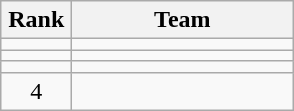<table class="wikitable" style="text-align: center;">
<tr>
<th width=40>Rank</th>
<th width=140>Team</th>
</tr>
<tr align=center>
<td></td>
<td style="text-align:left;"></td>
</tr>
<tr align=center>
<td></td>
<td style="text-align:left;"></td>
</tr>
<tr align=center>
<td></td>
<td style="text-align:left;"></td>
</tr>
<tr align=center>
<td>4</td>
<td style="text-align:left;"></td>
</tr>
</table>
